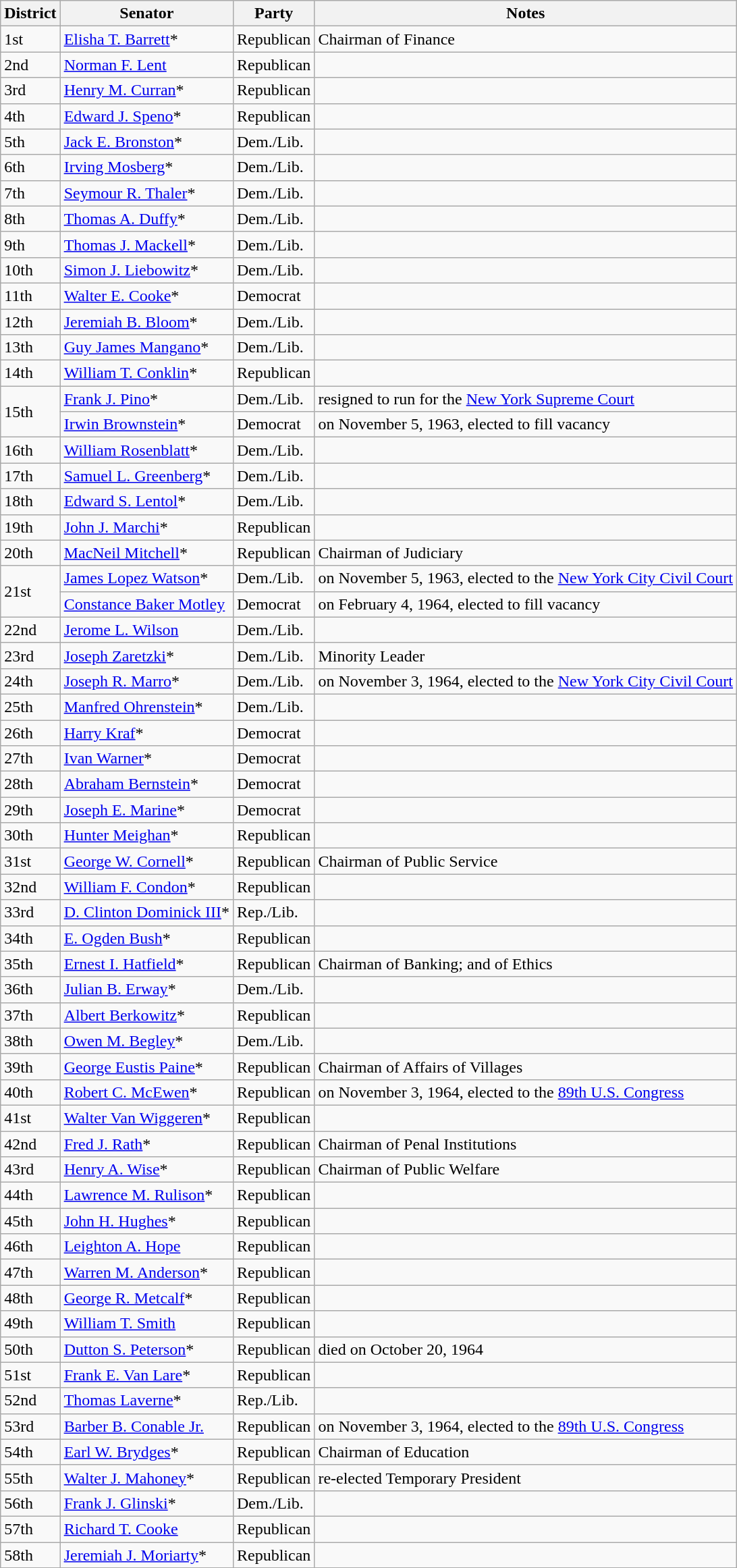<table class=wikitable>
<tr>
<th>District</th>
<th>Senator</th>
<th>Party</th>
<th>Notes</th>
</tr>
<tr>
<td>1st</td>
<td><a href='#'>Elisha T. Barrett</a>*</td>
<td>Republican</td>
<td>Chairman of Finance</td>
</tr>
<tr>
<td>2nd</td>
<td><a href='#'>Norman F. Lent</a></td>
<td>Republican</td>
<td></td>
</tr>
<tr>
<td>3rd</td>
<td><a href='#'>Henry M. Curran</a>*</td>
<td>Republican</td>
<td></td>
</tr>
<tr>
<td>4th</td>
<td><a href='#'>Edward J. Speno</a>*</td>
<td>Republican</td>
<td></td>
</tr>
<tr>
<td>5th</td>
<td><a href='#'>Jack E. Bronston</a>*</td>
<td>Dem./Lib.</td>
<td></td>
</tr>
<tr>
<td>6th</td>
<td><a href='#'>Irving Mosberg</a>*</td>
<td>Dem./Lib.</td>
<td></td>
</tr>
<tr>
<td>7th</td>
<td><a href='#'>Seymour R. Thaler</a>*</td>
<td>Dem./Lib.</td>
<td></td>
</tr>
<tr>
<td>8th</td>
<td><a href='#'>Thomas A. Duffy</a>*</td>
<td>Dem./Lib.</td>
<td></td>
</tr>
<tr>
<td>9th</td>
<td><a href='#'>Thomas J. Mackell</a>*</td>
<td>Dem./Lib.</td>
<td></td>
</tr>
<tr>
<td>10th</td>
<td><a href='#'>Simon J. Liebowitz</a>*</td>
<td>Dem./Lib.</td>
<td></td>
</tr>
<tr>
<td>11th</td>
<td><a href='#'>Walter E. Cooke</a>*</td>
<td>Democrat</td>
<td></td>
</tr>
<tr>
<td>12th</td>
<td><a href='#'>Jeremiah B. Bloom</a>*</td>
<td>Dem./Lib.</td>
<td></td>
</tr>
<tr>
<td>13th</td>
<td><a href='#'>Guy James Mangano</a>*</td>
<td>Dem./Lib.</td>
<td></td>
</tr>
<tr>
<td>14th</td>
<td><a href='#'>William T. Conklin</a>*</td>
<td>Republican</td>
<td></td>
</tr>
<tr>
<td rowspan="2">15th</td>
<td><a href='#'>Frank J. Pino</a>*</td>
<td>Dem./Lib.</td>
<td>resigned to run for the <a href='#'>New York Supreme Court</a></td>
</tr>
<tr>
<td><a href='#'>Irwin Brownstein</a>*</td>
<td>Democrat</td>
<td>on November 5, 1963, elected to fill vacancy</td>
</tr>
<tr>
<td>16th</td>
<td><a href='#'>William Rosenblatt</a>*</td>
<td>Dem./Lib.</td>
<td></td>
</tr>
<tr>
<td>17th</td>
<td><a href='#'>Samuel L. Greenberg</a>*</td>
<td>Dem./Lib.</td>
<td></td>
</tr>
<tr>
<td>18th</td>
<td><a href='#'>Edward S. Lentol</a>*</td>
<td>Dem./Lib.</td>
<td></td>
</tr>
<tr>
<td>19th</td>
<td><a href='#'>John J. Marchi</a>*</td>
<td>Republican</td>
<td></td>
</tr>
<tr>
<td>20th</td>
<td><a href='#'>MacNeil Mitchell</a>*</td>
<td>Republican</td>
<td>Chairman of Judiciary</td>
</tr>
<tr>
<td rowspan="2">21st</td>
<td><a href='#'>James Lopez Watson</a>*</td>
<td>Dem./Lib.</td>
<td>on November 5, 1963, elected to the <a href='#'>New York City Civil Court</a></td>
</tr>
<tr>
<td><a href='#'>Constance Baker Motley</a></td>
<td>Democrat</td>
<td>on February 4, 1964, elected to fill vacancy</td>
</tr>
<tr>
<td>22nd</td>
<td><a href='#'>Jerome L. Wilson</a></td>
<td>Dem./Lib.</td>
<td></td>
</tr>
<tr>
<td>23rd</td>
<td><a href='#'>Joseph Zaretzki</a>*</td>
<td>Dem./Lib.</td>
<td>Minority Leader</td>
</tr>
<tr>
<td>24th</td>
<td><a href='#'>Joseph R. Marro</a>*</td>
<td>Dem./Lib.</td>
<td>on November 3, 1964, elected to the <a href='#'>New York City Civil Court</a></td>
</tr>
<tr>
<td>25th</td>
<td><a href='#'>Manfred Ohrenstein</a>*</td>
<td>Dem./Lib.</td>
<td></td>
</tr>
<tr>
<td>26th</td>
<td><a href='#'>Harry Kraf</a>*</td>
<td>Democrat</td>
<td></td>
</tr>
<tr>
<td>27th</td>
<td><a href='#'>Ivan Warner</a>*</td>
<td>Democrat</td>
<td></td>
</tr>
<tr>
<td>28th</td>
<td><a href='#'>Abraham Bernstein</a>*</td>
<td>Democrat</td>
<td></td>
</tr>
<tr>
<td>29th</td>
<td><a href='#'>Joseph E. Marine</a>*</td>
<td>Democrat</td>
<td></td>
</tr>
<tr>
<td>30th</td>
<td><a href='#'>Hunter Meighan</a>*</td>
<td>Republican</td>
<td></td>
</tr>
<tr>
<td>31st</td>
<td><a href='#'>George W. Cornell</a>*</td>
<td>Republican</td>
<td>Chairman of Public Service</td>
</tr>
<tr>
<td>32nd</td>
<td><a href='#'>William F. Condon</a>*</td>
<td>Republican</td>
<td></td>
</tr>
<tr>
<td>33rd</td>
<td><a href='#'>D. Clinton Dominick III</a>*</td>
<td>Rep./Lib.</td>
<td></td>
</tr>
<tr>
<td>34th</td>
<td><a href='#'>E. Ogden Bush</a>*</td>
<td>Republican</td>
<td></td>
</tr>
<tr>
<td>35th</td>
<td><a href='#'>Ernest I. Hatfield</a>*</td>
<td>Republican</td>
<td>Chairman of Banking; and of Ethics</td>
</tr>
<tr>
<td>36th</td>
<td><a href='#'>Julian B. Erway</a>*</td>
<td>Dem./Lib.</td>
<td></td>
</tr>
<tr>
<td>37th</td>
<td><a href='#'>Albert Berkowitz</a>*</td>
<td>Republican</td>
<td></td>
</tr>
<tr>
<td>38th</td>
<td><a href='#'>Owen M. Begley</a>*</td>
<td>Dem./Lib.</td>
<td></td>
</tr>
<tr>
<td>39th</td>
<td><a href='#'>George Eustis Paine</a>*</td>
<td>Republican</td>
<td>Chairman of Affairs of Villages</td>
</tr>
<tr>
<td>40th</td>
<td><a href='#'>Robert C. McEwen</a>*</td>
<td>Republican</td>
<td>on November 3, 1964, elected to the <a href='#'>89th U.S. Congress</a></td>
</tr>
<tr>
<td>41st</td>
<td><a href='#'>Walter Van Wiggeren</a>*</td>
<td>Republican</td>
<td></td>
</tr>
<tr>
<td>42nd</td>
<td><a href='#'>Fred J. Rath</a>*</td>
<td>Republican</td>
<td>Chairman of Penal Institutions</td>
</tr>
<tr>
<td>43rd</td>
<td><a href='#'>Henry A. Wise</a>*</td>
<td>Republican</td>
<td>Chairman of Public Welfare</td>
</tr>
<tr>
<td>44th</td>
<td><a href='#'>Lawrence M. Rulison</a>*</td>
<td>Republican</td>
<td></td>
</tr>
<tr>
<td>45th</td>
<td><a href='#'>John H. Hughes</a>*</td>
<td>Republican</td>
<td></td>
</tr>
<tr>
<td>46th</td>
<td><a href='#'>Leighton A. Hope</a></td>
<td>Republican</td>
<td></td>
</tr>
<tr>
<td>47th</td>
<td><a href='#'>Warren M. Anderson</a>*</td>
<td>Republican</td>
<td></td>
</tr>
<tr>
<td>48th</td>
<td><a href='#'>George R. Metcalf</a>*</td>
<td>Republican</td>
<td></td>
</tr>
<tr>
<td>49th</td>
<td><a href='#'>William T. Smith</a></td>
<td>Republican</td>
<td></td>
</tr>
<tr>
<td>50th</td>
<td><a href='#'>Dutton S. Peterson</a>*</td>
<td>Republican</td>
<td>died on October 20, 1964</td>
</tr>
<tr>
<td>51st</td>
<td><a href='#'>Frank E. Van Lare</a>*</td>
<td>Republican</td>
<td></td>
</tr>
<tr>
<td>52nd</td>
<td><a href='#'>Thomas Laverne</a>*</td>
<td>Rep./Lib.</td>
<td></td>
</tr>
<tr>
<td>53rd</td>
<td><a href='#'>Barber B. Conable Jr.</a></td>
<td>Republican</td>
<td>on November 3, 1964, elected to the <a href='#'>89th U.S. Congress</a></td>
</tr>
<tr>
<td>54th</td>
<td><a href='#'>Earl W. Brydges</a>*</td>
<td>Republican</td>
<td>Chairman of Education</td>
</tr>
<tr>
<td>55th</td>
<td><a href='#'>Walter J. Mahoney</a>*</td>
<td>Republican</td>
<td>re-elected Temporary President</td>
</tr>
<tr>
<td>56th</td>
<td><a href='#'>Frank J. Glinski</a>*</td>
<td>Dem./Lib.</td>
<td></td>
</tr>
<tr>
<td>57th</td>
<td><a href='#'>Richard T. Cooke</a></td>
<td>Republican</td>
<td></td>
</tr>
<tr>
<td>58th</td>
<td><a href='#'>Jeremiah J. Moriarty</a>*</td>
<td>Republican</td>
<td></td>
</tr>
<tr>
</tr>
</table>
